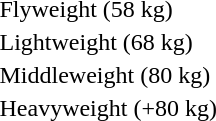<table>
<tr>
<td rowspan=2>Flyweight (58 kg)<br></td>
<td rowspan=2></td>
<td rowspan=2></td>
<td></td>
</tr>
<tr>
<td></td>
</tr>
<tr>
<td rowspan=2>Lightweight (68 kg)<br></td>
<td rowspan=2></td>
<td rowspan=2></td>
<td></td>
</tr>
<tr>
<td></td>
</tr>
<tr>
<td rowspan=2>Middleweight (80 kg)<br></td>
<td rowspan=2></td>
<td rowspan=2></td>
<td></td>
</tr>
<tr>
<td></td>
</tr>
<tr>
<td rowspan=2>Heavyweight (+80 kg)<br></td>
<td rowspan=2></td>
<td rowspan=2></td>
<td></td>
</tr>
<tr>
<td></td>
</tr>
</table>
